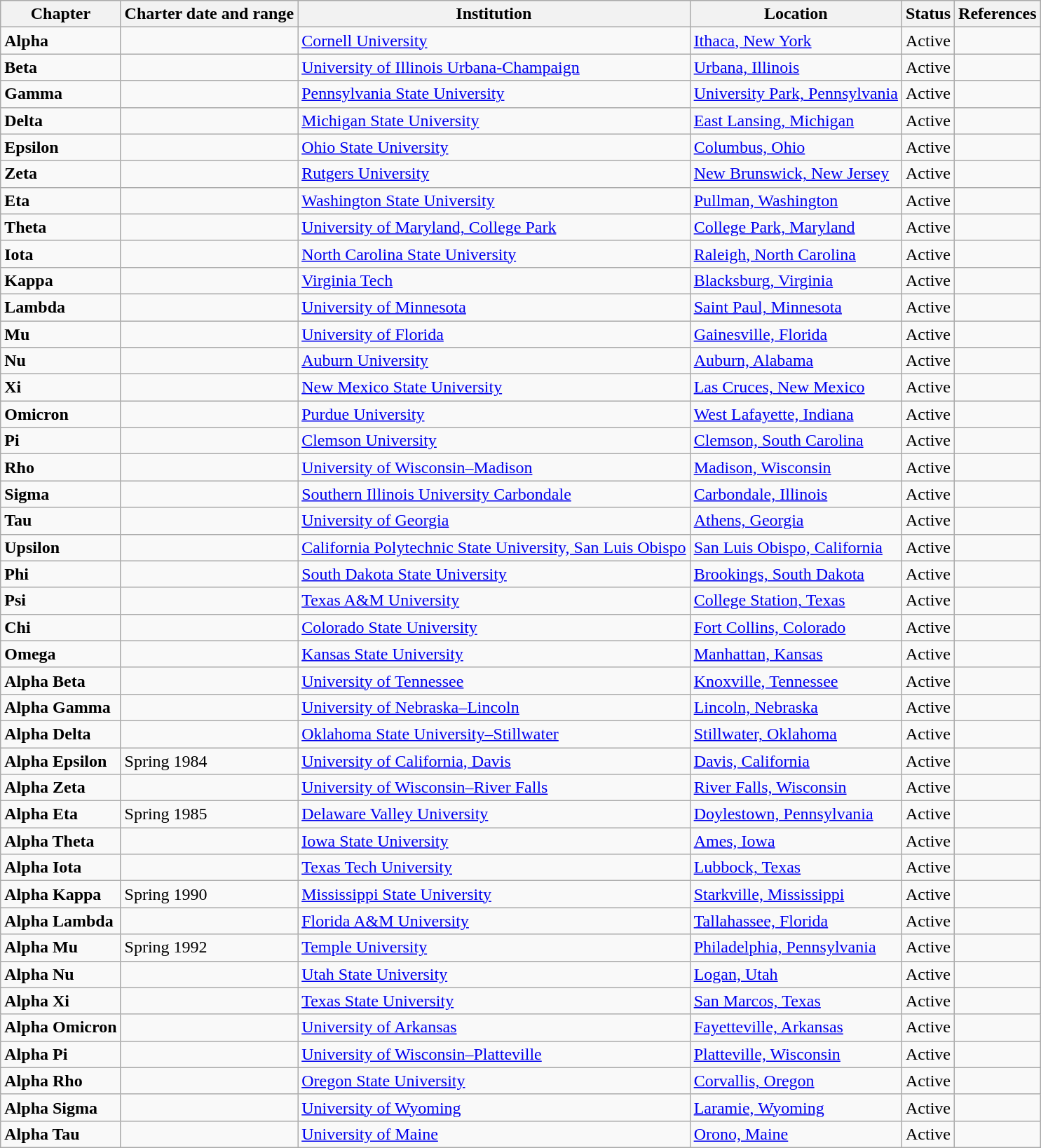<table class="wikitable sortable">
<tr>
<th>Chapter</th>
<th>Charter date and range</th>
<th>Institution</th>
<th>Location</th>
<th>Status</th>
<th>References</th>
</tr>
<tr>
<td><strong>Alpha</strong></td>
<td></td>
<td><a href='#'>Cornell University</a></td>
<td><a href='#'>Ithaca, New York</a></td>
<td>Active</td>
<td></td>
</tr>
<tr>
<td><strong>Beta</strong></td>
<td></td>
<td><a href='#'>University of Illinois Urbana-Champaign</a></td>
<td><a href='#'>Urbana, Illinois</a></td>
<td>Active</td>
<td></td>
</tr>
<tr>
<td><strong>Gamma</strong></td>
<td></td>
<td><a href='#'>Pennsylvania State University</a></td>
<td><a href='#'>University Park, Pennsylvania</a></td>
<td>Active</td>
<td></td>
</tr>
<tr>
<td><strong>Delta</strong></td>
<td></td>
<td><a href='#'>Michigan State University</a></td>
<td><a href='#'>East Lansing, Michigan</a></td>
<td>Active</td>
<td></td>
</tr>
<tr>
<td><strong>Epsilon</strong></td>
<td></td>
<td><a href='#'>Ohio State University</a></td>
<td><a href='#'>Columbus, Ohio</a></td>
<td>Active</td>
<td></td>
</tr>
<tr>
<td><strong>Zeta</strong></td>
<td></td>
<td><a href='#'>Rutgers University</a></td>
<td><a href='#'>New Brunswick, New Jersey</a></td>
<td>Active</td>
<td></td>
</tr>
<tr>
<td><strong>Eta</strong></td>
<td></td>
<td><a href='#'>Washington State University</a></td>
<td><a href='#'>Pullman, Washington</a></td>
<td>Active</td>
<td></td>
</tr>
<tr>
<td><strong>Theta</strong></td>
<td></td>
<td><a href='#'>University of Maryland, College Park</a></td>
<td><a href='#'>College Park, Maryland</a></td>
<td>Active</td>
<td></td>
</tr>
<tr>
<td><strong>Iota</strong></td>
<td></td>
<td><a href='#'>North Carolina State University</a></td>
<td><a href='#'>Raleigh, North Carolina</a></td>
<td>Active</td>
<td></td>
</tr>
<tr>
<td><strong>Kappa</strong></td>
<td></td>
<td><a href='#'>Virginia Tech</a></td>
<td><a href='#'>Blacksburg, Virginia</a></td>
<td>Active</td>
<td></td>
</tr>
<tr>
<td><strong>Lambda</strong></td>
<td></td>
<td><a href='#'>University of Minnesota</a></td>
<td><a href='#'>Saint Paul, Minnesota</a></td>
<td>Active</td>
<td></td>
</tr>
<tr>
<td><strong>Mu</strong></td>
<td></td>
<td><a href='#'>University of Florida</a></td>
<td><a href='#'>Gainesville, Florida</a></td>
<td>Active</td>
<td></td>
</tr>
<tr>
<td><strong>Nu</strong></td>
<td></td>
<td><a href='#'>Auburn University</a></td>
<td><a href='#'>Auburn, Alabama</a></td>
<td>Active</td>
<td></td>
</tr>
<tr>
<td><strong>Xi</strong></td>
<td></td>
<td><a href='#'>New Mexico State University</a></td>
<td><a href='#'>Las Cruces, New Mexico</a></td>
<td>Active</td>
<td></td>
</tr>
<tr>
<td><strong>Omicron</strong></td>
<td></td>
<td><a href='#'>Purdue University</a></td>
<td><a href='#'>West Lafayette, Indiana</a></td>
<td>Active</td>
<td></td>
</tr>
<tr>
<td><strong>Pi</strong></td>
<td></td>
<td><a href='#'>Clemson University</a></td>
<td><a href='#'>Clemson, South Carolina</a></td>
<td>Active</td>
<td></td>
</tr>
<tr>
<td><strong>Rho</strong></td>
<td></td>
<td><a href='#'>University of Wisconsin–Madison</a></td>
<td><a href='#'>Madison, Wisconsin</a></td>
<td>Active</td>
<td></td>
</tr>
<tr>
<td><strong>Sigma</strong></td>
<td></td>
<td><a href='#'>Southern Illinois University Carbondale</a></td>
<td><a href='#'>Carbondale, Illinois</a></td>
<td>Active</td>
<td></td>
</tr>
<tr>
<td><strong>Tau</strong></td>
<td></td>
<td><a href='#'>University of Georgia</a></td>
<td><a href='#'>Athens, Georgia</a></td>
<td>Active</td>
<td></td>
</tr>
<tr>
<td><strong>Upsilon</strong></td>
<td></td>
<td><a href='#'>California Polytechnic State University, San Luis Obispo</a></td>
<td><a href='#'>San Luis Obispo, California</a></td>
<td>Active</td>
<td></td>
</tr>
<tr>
<td><strong>Phi</strong></td>
<td></td>
<td><a href='#'>South Dakota State University</a></td>
<td><a href='#'>Brookings, South Dakota</a></td>
<td>Active</td>
<td></td>
</tr>
<tr>
<td><strong>Psi</strong></td>
<td></td>
<td><a href='#'>Texas A&M University</a></td>
<td><a href='#'>College Station, Texas</a></td>
<td>Active</td>
<td></td>
</tr>
<tr>
<td><strong>Chi</strong></td>
<td></td>
<td><a href='#'>Colorado State University</a></td>
<td><a href='#'>Fort Collins, Colorado</a></td>
<td>Active</td>
<td></td>
</tr>
<tr>
<td><strong>Omega</strong></td>
<td></td>
<td><a href='#'>Kansas State University</a></td>
<td><a href='#'>Manhattan, Kansas</a></td>
<td>Active</td>
<td></td>
</tr>
<tr>
<td><strong>Alpha Beta</strong></td>
<td></td>
<td><a href='#'>University of Tennessee</a></td>
<td><a href='#'>Knoxville, Tennessee</a></td>
<td>Active</td>
<td></td>
</tr>
<tr>
<td><strong>Alpha Gamma</strong></td>
<td></td>
<td><a href='#'>University of Nebraska–Lincoln</a></td>
<td><a href='#'>Lincoln, Nebraska</a></td>
<td>Active</td>
<td></td>
</tr>
<tr>
<td><strong>Alpha Delta</strong></td>
<td></td>
<td><a href='#'>Oklahoma State University–Stillwater</a></td>
<td><a href='#'>Stillwater, Oklahoma</a></td>
<td>Active</td>
<td></td>
</tr>
<tr>
<td><strong>Alpha Epsilon</strong></td>
<td>Spring 1984</td>
<td><a href='#'>University of California, Davis</a></td>
<td><a href='#'>Davis, California</a></td>
<td>Active</td>
<td></td>
</tr>
<tr>
<td><strong>Alpha Zeta</strong></td>
<td></td>
<td><a href='#'>University of Wisconsin–River Falls</a></td>
<td><a href='#'>River Falls, Wisconsin</a></td>
<td>Active</td>
<td></td>
</tr>
<tr>
<td><strong>Alpha Eta</strong></td>
<td>Spring 1985</td>
<td><a href='#'>Delaware Valley University</a></td>
<td><a href='#'>Doylestown, Pennsylvania</a></td>
<td>Active</td>
<td></td>
</tr>
<tr>
<td><strong>Alpha Theta</strong></td>
<td></td>
<td><a href='#'>Iowa State University</a></td>
<td><a href='#'>Ames, Iowa</a></td>
<td>Active</td>
<td></td>
</tr>
<tr>
<td><strong>Alpha Iota</strong></td>
<td></td>
<td><a href='#'>Texas Tech University</a></td>
<td><a href='#'>Lubbock, Texas</a></td>
<td>Active</td>
<td></td>
</tr>
<tr>
<td><strong>Alpha Kappa</strong></td>
<td>Spring 1990</td>
<td><a href='#'>Mississippi State University</a></td>
<td><a href='#'>Starkville, Mississippi</a></td>
<td>Active</td>
<td></td>
</tr>
<tr>
<td><strong>Alpha Lambda</strong></td>
<td></td>
<td><a href='#'>Florida A&M University</a></td>
<td><a href='#'>Tallahassee, Florida</a></td>
<td>Active</td>
<td></td>
</tr>
<tr>
<td><strong>Alpha Mu</strong></td>
<td>Spring 1992</td>
<td><a href='#'>Temple University</a></td>
<td><a href='#'>Philadelphia, Pennsylvania</a></td>
<td>Active</td>
<td></td>
</tr>
<tr>
<td><strong>Alpha Nu</strong></td>
<td></td>
<td><a href='#'>Utah State University</a></td>
<td><a href='#'>Logan, Utah</a></td>
<td>Active</td>
<td></td>
</tr>
<tr>
<td><strong>Alpha Xi</strong></td>
<td></td>
<td><a href='#'>Texas State University</a></td>
<td><a href='#'>San Marcos, Texas</a></td>
<td>Active</td>
<td></td>
</tr>
<tr>
<td><strong>Alpha Omicron</strong></td>
<td></td>
<td><a href='#'>University of Arkansas</a></td>
<td><a href='#'>Fayetteville, Arkansas</a></td>
<td>Active</td>
<td></td>
</tr>
<tr>
<td><strong>Alpha Pi</strong></td>
<td></td>
<td><a href='#'>University of Wisconsin–Platteville</a></td>
<td><a href='#'>Platteville, Wisconsin</a></td>
<td>Active</td>
<td></td>
</tr>
<tr>
<td><strong>Alpha Rho</strong></td>
<td></td>
<td><a href='#'>Oregon State University</a></td>
<td><a href='#'>Corvallis, Oregon</a></td>
<td>Active</td>
<td></td>
</tr>
<tr>
<td><strong>Alpha Sigma</strong></td>
<td></td>
<td><a href='#'>University of Wyoming</a></td>
<td><a href='#'>Laramie, Wyoming</a></td>
<td>Active</td>
<td></td>
</tr>
<tr>
<td><strong>Alpha Tau</strong></td>
<td></td>
<td><a href='#'>University of Maine</a></td>
<td><a href='#'>Orono, Maine</a></td>
<td>Active</td>
<td></td>
</tr>
</table>
